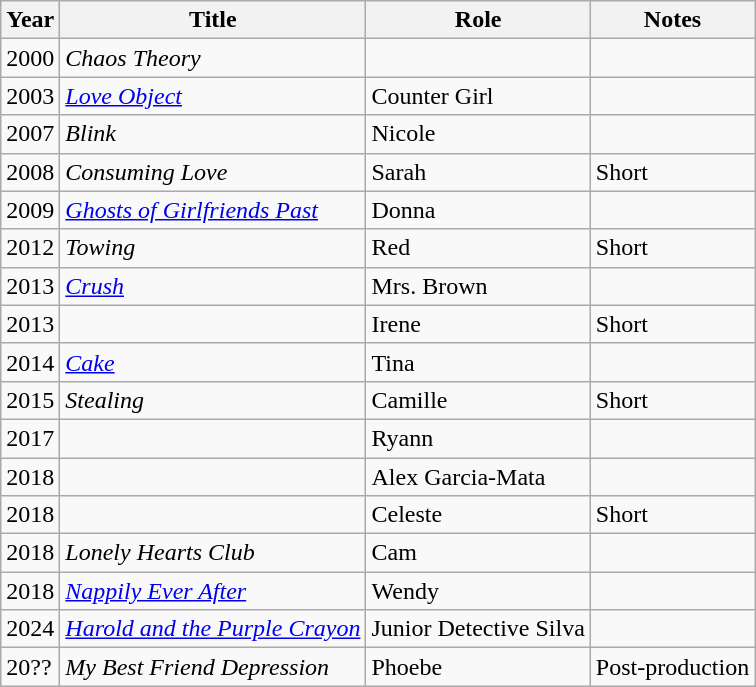<table class="wikitable sortable">
<tr>
<th>Year</th>
<th>Title</th>
<th>Role</th>
<th class="unsortable">Notes</th>
</tr>
<tr>
<td>2000</td>
<td><em>Chaos Theory</em></td>
<td></td>
<td></td>
</tr>
<tr>
<td>2003</td>
<td><em><a href='#'>Love Object</a></em></td>
<td>Counter Girl</td>
<td></td>
</tr>
<tr>
<td>2007</td>
<td><em>Blink</em></td>
<td>Nicole</td>
<td></td>
</tr>
<tr>
<td>2008</td>
<td><em>Consuming Love</em></td>
<td>Sarah</td>
<td>Short</td>
</tr>
<tr>
<td>2009</td>
<td><em><a href='#'>Ghosts of Girlfriends Past</a></em></td>
<td>Donna</td>
<td></td>
</tr>
<tr>
<td>2012</td>
<td><em>Towing</em></td>
<td>Red</td>
<td>Short</td>
</tr>
<tr>
<td>2013</td>
<td><em><a href='#'>Crush</a></em></td>
<td>Mrs. Brown</td>
<td></td>
</tr>
<tr>
<td>2013</td>
<td><em></em></td>
<td>Irene</td>
<td>Short</td>
</tr>
<tr>
<td>2014</td>
<td><em><a href='#'>Cake</a></em></td>
<td>Tina</td>
<td></td>
</tr>
<tr>
<td>2015</td>
<td><em>Stealing</em></td>
<td>Camille</td>
<td>Short</td>
</tr>
<tr>
<td>2017</td>
<td><em></em></td>
<td>Ryann</td>
<td></td>
</tr>
<tr>
<td>2018</td>
<td><em></em></td>
<td>Alex Garcia-Mata</td>
<td></td>
</tr>
<tr>
<td>2018</td>
<td><em></em></td>
<td>Celeste</td>
<td>Short</td>
</tr>
<tr>
<td>2018</td>
<td><em>Lonely Hearts Club</em></td>
<td>Cam</td>
<td></td>
</tr>
<tr>
<td>2018</td>
<td><em><a href='#'>Nappily Ever After</a></em></td>
<td>Wendy</td>
<td></td>
</tr>
<tr>
<td>2024</td>
<td><a href='#'><em>Harold and the Purple Crayon</em></a></td>
<td>Junior Detective Silva</td>
<td></td>
</tr>
<tr>
<td>20??</td>
<td><em>My Best Friend Depression</em></td>
<td>Phoebe</td>
<td>Post-production</td>
</tr>
</table>
